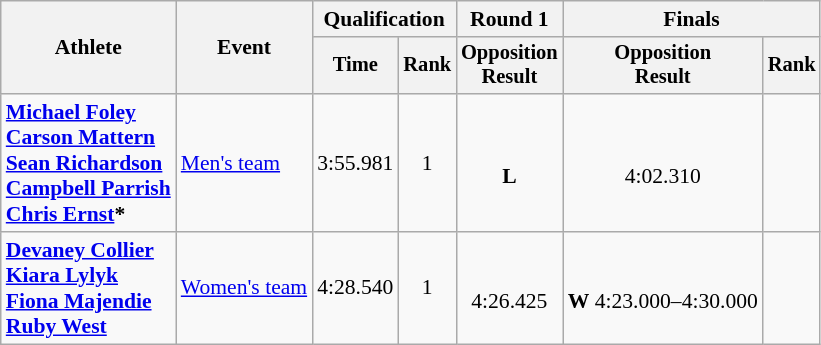<table class=wikitable style="font-size:90%;">
<tr>
<th rowspan=2>Athlete</th>
<th rowspan=2>Event</th>
<th colspan=2>Qualification</th>
<th>Round 1</th>
<th colspan=2>Finals</th>
</tr>
<tr style="font-size:95%">
<th>Time</th>
<th>Rank</th>
<th>Opposition<br>Result</th>
<th>Opposition<br>Result</th>
<th>Rank</th>
</tr>
<tr align=center>
<td align=left><strong><a href='#'>Michael Foley</a><br><a href='#'>Carson Mattern</a><br><a href='#'>Sean Richardson</a><br><a href='#'>Campbell Parrish</a><br><a href='#'>Chris Ernst</a>*</strong></td>
<td align=left><a href='#'>Men's team</a></td>
<td>3:55.981</td>
<td>1</td>
<td><br><strong>L</strong> </td>
<td><br>4:02.310</td>
<td></td>
</tr>
<tr align=center>
<td align=left><strong><a href='#'>Devaney Collier</a><br><a href='#'>Kiara Lylyk</a><br><a href='#'>Fiona Majendie</a><br><a href='#'>Ruby West</a></strong></td>
<td align=left><a href='#'>Women's team</a></td>
<td>4:28.540</td>
<td>1</td>
<td><br>4:26.425</td>
<td><br><strong>W</strong> 4:23.000–4:30.000</td>
<td></td>
</tr>
</table>
